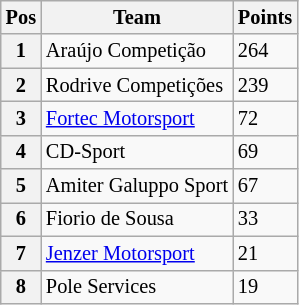<table class="wikitable" style="font-size:85%">
<tr>
<th>Pos</th>
<th>Team</th>
<th>Points</th>
</tr>
<tr>
<th>1</th>
<td>Araújo Competição</td>
<td>264</td>
</tr>
<tr>
<th>2</th>
<td>Rodrive Competições</td>
<td>239</td>
</tr>
<tr>
<th>3</th>
<td><a href='#'>Fortec Motorsport</a></td>
<td>72</td>
</tr>
<tr>
<th>4</th>
<td>CD-Sport</td>
<td>69</td>
</tr>
<tr>
<th>5</th>
<td>Amiter Galuppo Sport</td>
<td>67</td>
</tr>
<tr>
<th>6</th>
<td>Fiorio de Sousa</td>
<td>33</td>
</tr>
<tr>
<th>7</th>
<td><a href='#'>Jenzer Motorsport</a></td>
<td>21</td>
</tr>
<tr>
<th>8</th>
<td>Pole Services</td>
<td>19</td>
</tr>
</table>
